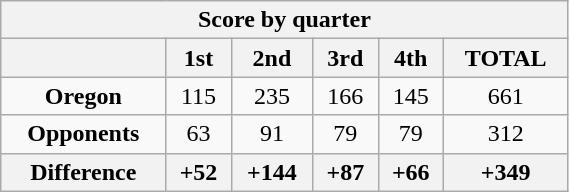<table style="width:30%; text-align:center;" class="wikitable collapsible collapsed">
<tr>
<th colspan="6">Score by quarter</th>
</tr>
<tr>
<th> </th>
<th>1st</th>
<th>2nd</th>
<th>3rd</th>
<th>4th</th>
<th>TOTAL</th>
</tr>
<tr>
<td><strong>Oregon</strong></td>
<td>115</td>
<td>235</td>
<td>166</td>
<td>145</td>
<td>661</td>
</tr>
<tr>
<td><strong>Opponents</strong></td>
<td>63</td>
<td>91</td>
<td>79</td>
<td>79</td>
<td>312</td>
</tr>
<tr>
<th>Difference</th>
<th>+52</th>
<th>+144</th>
<th>+87</th>
<th>+66</th>
<th>+349</th>
</tr>
</table>
